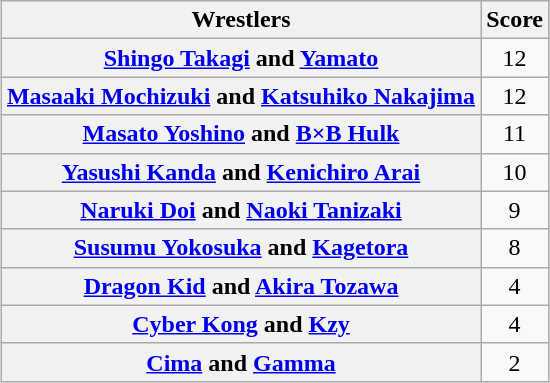<table class="wikitable" style="margin: 1em auto 1em auto;text-align:center">
<tr>
<th>Wrestlers</th>
<th>Score</th>
</tr>
<tr>
<th><a href='#'>Shingo Takagi</a> and <a href='#'>Yamato</a></th>
<td>12</td>
</tr>
<tr>
<th><a href='#'>Masaaki Mochizuki</a> and <a href='#'>Katsuhiko Nakajima</a></th>
<td>12</td>
</tr>
<tr>
<th><a href='#'>Masato Yoshino</a> and <a href='#'>B×B Hulk</a></th>
<td>11</td>
</tr>
<tr>
<th><a href='#'>Yasushi Kanda</a> and <a href='#'>Kenichiro Arai</a></th>
<td>10</td>
</tr>
<tr>
<th><a href='#'>Naruki Doi</a> and <a href='#'>Naoki Tanizaki</a></th>
<td>9</td>
</tr>
<tr>
<th><a href='#'>Susumu Yokosuka</a> and <a href='#'>Kagetora</a></th>
<td>8</td>
</tr>
<tr>
<th><a href='#'>Dragon Kid</a> and <a href='#'>Akira Tozawa</a></th>
<td>4</td>
</tr>
<tr>
<th><a href='#'>Cyber Kong</a> and <a href='#'>Kzy</a></th>
<td>4</td>
</tr>
<tr>
<th><a href='#'>Cima</a> and <a href='#'>Gamma</a></th>
<td>2</td>
</tr>
</table>
